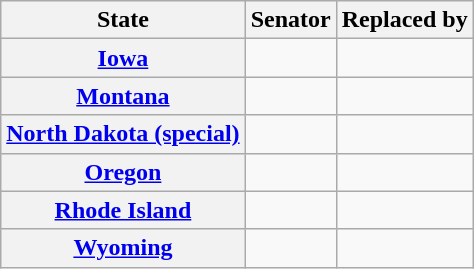<table class="wikitable sortable plainrowheaders">
<tr>
<th scope="col">State</th>
<th scope="col">Senator</th>
<th scope="col">Replaced by</th>
</tr>
<tr>
<th><a href='#'>Iowa</a></th>
<td></td>
<td></td>
</tr>
<tr>
<th><a href='#'>Montana</a></th>
<td></td>
<td></td>
</tr>
<tr>
<th><a href='#'>North Dakota (special)</a></th>
<td></td>
<td></td>
</tr>
<tr>
<th><a href='#'>Oregon</a></th>
<td></td>
<td></td>
</tr>
<tr>
<th><a href='#'>Rhode Island</a></th>
<td></td>
<td></td>
</tr>
<tr>
<th><a href='#'>Wyoming</a></th>
<td></td>
<td></td>
</tr>
</table>
